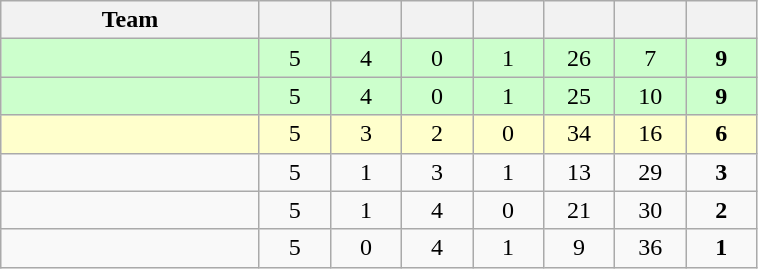<table class="wikitable" style="text-align:center;">
<tr>
<th width=165>Team</th>
<th width=40></th>
<th width=40></th>
<th width=40></th>
<th width=40></th>
<th width=40></th>
<th width=40></th>
<th width=40></th>
</tr>
<tr style="background:#ccffcc">
<td align=left></td>
<td>5</td>
<td>4</td>
<td>0</td>
<td>1</td>
<td>26</td>
<td>7</td>
<td><strong>9</strong></td>
</tr>
<tr style="background:#ccffcc">
<td align=left></td>
<td>5</td>
<td>4</td>
<td>0</td>
<td>1</td>
<td>25</td>
<td>10</td>
<td><strong>9</strong></td>
</tr>
<tr style="background:#ffffcc">
<td align=left></td>
<td>5</td>
<td>3</td>
<td>2</td>
<td>0</td>
<td>34</td>
<td>16</td>
<td><strong>6</strong></td>
</tr>
<tr>
<td align=left></td>
<td>5</td>
<td>1</td>
<td>3</td>
<td>1</td>
<td>13</td>
<td>29</td>
<td><strong>3</strong></td>
</tr>
<tr>
<td align=left></td>
<td>5</td>
<td>1</td>
<td>4</td>
<td>0</td>
<td>21</td>
<td>30</td>
<td><strong>2</strong></td>
</tr>
<tr>
<td align=left></td>
<td>5</td>
<td>0</td>
<td>4</td>
<td>1</td>
<td>9</td>
<td>36</td>
<td><strong>1</strong></td>
</tr>
</table>
